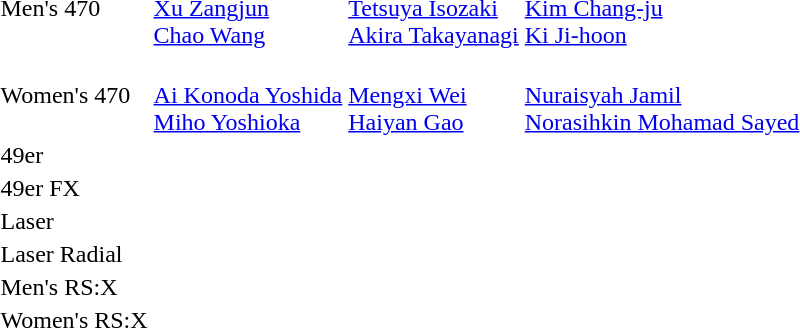<table>
<tr>
<td>Men's 470</td>
<td><br><a href='#'>Xu Zangjun</a><br><a href='#'>Chao Wang</a></td>
<td><br><a href='#'>Tetsuya Isozaki</a><br><a href='#'>Akira Takayanagi</a></td>
<td><br><a href='#'>Kim Chang-ju</a><br><a href='#'>Ki Ji-hoon</a></td>
</tr>
<tr>
<td>Women's 470</td>
<td><br><a href='#'>Ai Konoda Yoshida</a><br><a href='#'>Miho Yoshioka</a></td>
<td><br><a href='#'>Mengxi Wei</a><br><a href='#'>Haiyan Gao</a></td>
<td><br><a href='#'>Nuraisyah Jamil</a><br><a href='#'>Norasihkin Mohamad Sayed</a></td>
</tr>
<tr>
<td>49er</td>
<td></td>
<td></td>
<td></td>
</tr>
<tr>
<td>49er FX</td>
<td></td>
<td></td>
<td></td>
</tr>
<tr>
<td>Laser</td>
<td></td>
<td></td>
<td></td>
</tr>
<tr>
<td>Laser Radial</td>
<td></td>
<td></td>
<td></td>
</tr>
<tr>
<td>Men's RS:X</td>
<td></td>
<td></td>
<td></td>
</tr>
<tr>
<td>Women's RS:X</td>
<td></td>
<td></td>
<td></td>
</tr>
</table>
